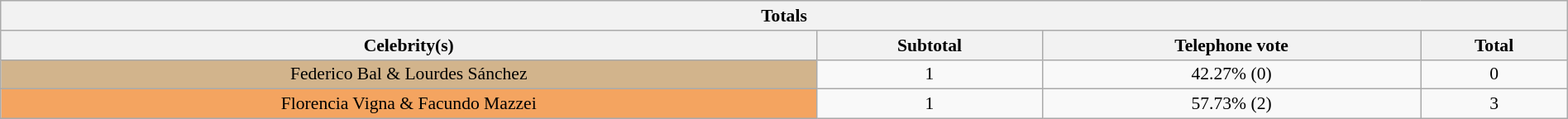<table class="wikitable collapsible collapsed" style="font-size:90%; text-align: center; width: 100%;">
<tr>
<th colspan="11" style="with: 95%;" align=center>Totals</th>
</tr>
<tr>
<th>Celebrity(s)</th>
<th>Subtotal</th>
<th>Telephone vote</th>
<th>Total</th>
</tr>
<tr>
<td bgcolor="tan">Federico Bal & Lourdes Sánchez</td>
<td>1</td>
<td>42.27% (0)</td>
<td>0</td>
</tr>
<tr>
<td bgcolor="sandybrown">Florencia Vigna & Facundo Mazzei</td>
<td>1</td>
<td>57.73% (2)</td>
<td>3</td>
</tr>
</table>
